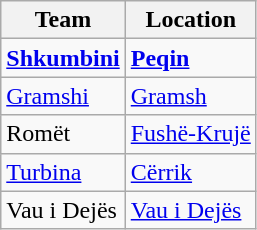<table class="wikitable sortable">
<tr>
<th>Team</th>
<th>Location</th>
</tr>
<tr>
<td><strong><a href='#'>Shkumbini</a></strong></td>
<td><strong><a href='#'>Peqin</a></strong></td>
</tr>
<tr>
<td><a href='#'>Gramshi</a></td>
<td><a href='#'>Gramsh</a></td>
</tr>
<tr>
<td>Romët</td>
<td><a href='#'>Fushë-Krujë</a></td>
</tr>
<tr>
<td><a href='#'>Turbina</a></td>
<td><a href='#'>Cërrik</a></td>
</tr>
<tr>
<td>Vau i Dejës</td>
<td><a href='#'>Vau i Dejës</a></td>
</tr>
</table>
